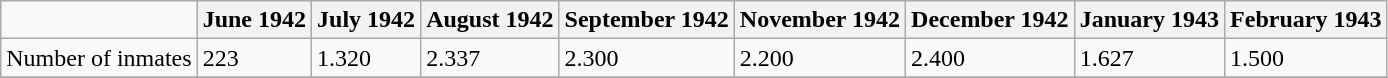<table class="wikitable toptextcells">
<tr>
<td align="left"></td>
<th align="right">June 1942</th>
<th align="right">July 1942</th>
<th align="right">August 1942</th>
<th align="right">September 1942</th>
<th align="right">November 1942</th>
<th align="right">December 1942</th>
<th align="right">January 1943</th>
<th align="right">February 1943</th>
</tr>
<tr>
<td>Number of inmates</td>
<td>223</td>
<td>1.320</td>
<td>2.337</td>
<td>2.300</td>
<td>2.200</td>
<td>2.400</td>
<td>1.627</td>
<td>1.500</td>
</tr>
<tr>
</tr>
</table>
